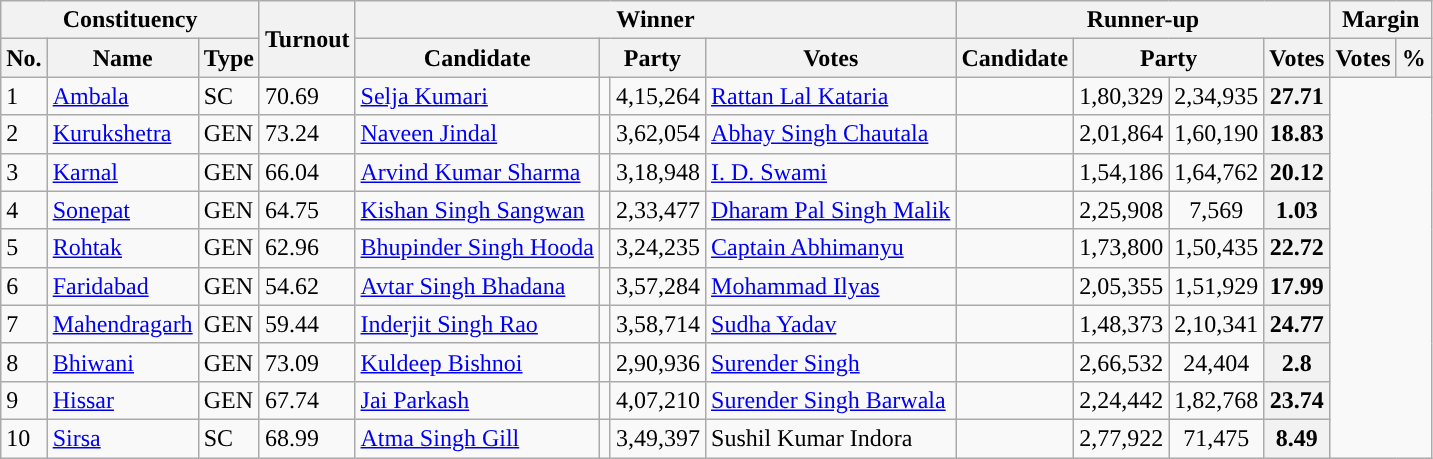<table class="wikitable sortable">
<tr>
<th colspan="3">Constituency</th>
<th rowspan="2">Turnout</th>
<th colspan="4">Winner</th>
<th colspan="4">Runner-up</th>
<th colspan="2">Margin</th>
</tr>
<tr>
<th>No.</th>
<th>Name</th>
<th>Type</th>
<th>Candidate</th>
<th colspan="2">Party</th>
<th>Votes</th>
<th>Candidate</th>
<th colspan="2">Party</th>
<th>Votes</th>
<th>Votes</th>
<th>%</th>
</tr>
<tr>
<td>1</td>
<td><a href='#'>Ambala</a></td>
<td>SC</td>
<td>70.69</td>
<td><a href='#'>Selja Kumari</a></td>
<td></td>
<td>4,15,264</td>
<td><a href='#'>Rattan Lal Kataria</a></td>
<td></td>
<td>1,80,329</td>
<td style="text-align:center;background:">2,34,935</td>
<th>27.71</th>
</tr>
<tr>
<td>2</td>
<td><a href='#'>Kurukshetra</a></td>
<td>GEN</td>
<td>73.24</td>
<td><a href='#'>Naveen Jindal</a></td>
<td></td>
<td>3,62,054</td>
<td><a href='#'>Abhay Singh Chautala</a></td>
<td></td>
<td>2,01,864</td>
<td style="text-align:center;background:">1,60,190</td>
<th>18.83</th>
</tr>
<tr>
<td>3</td>
<td><a href='#'>Karnal</a></td>
<td>GEN</td>
<td>66.04</td>
<td><a href='#'>Arvind Kumar Sharma</a></td>
<td></td>
<td>3,18,948</td>
<td><a href='#'>I. D. Swami</a></td>
<td></td>
<td>1,54,186</td>
<td style="text-align:center;background:">1,64,762</td>
<th>20.12</th>
</tr>
<tr>
<td>4</td>
<td><a href='#'>Sonepat</a></td>
<td>GEN</td>
<td>64.75</td>
<td><a href='#'>Kishan Singh Sangwan</a></td>
<td></td>
<td>2,33,477</td>
<td><a href='#'>Dharam Pal Singh Malik</a></td>
<td></td>
<td>2,25,908</td>
<td style="text-align:center;background:">7,569</td>
<th>1.03</th>
</tr>
<tr>
<td>5</td>
<td><a href='#'>Rohtak</a></td>
<td>GEN</td>
<td>62.96</td>
<td><a href='#'>Bhupinder Singh Hooda</a></td>
<td></td>
<td>3,24,235</td>
<td><a href='#'>Captain Abhimanyu</a></td>
<td></td>
<td>1,73,800</td>
<td style="text-align:center;background:">1,50,435</td>
<th>22.72</th>
</tr>
<tr>
<td>6</td>
<td><a href='#'>Faridabad</a></td>
<td>GEN</td>
<td>54.62</td>
<td><a href='#'>Avtar Singh Bhadana</a></td>
<td></td>
<td>3,57,284</td>
<td><a href='#'>Mohammad Ilyas</a></td>
<td></td>
<td>2,05,355</td>
<td style="text-align:center;background:">1,51,929</td>
<th>17.99</th>
</tr>
<tr>
<td>7</td>
<td><a href='#'>Mahendragarh</a></td>
<td>GEN</td>
<td>59.44</td>
<td><a href='#'>Inderjit Singh Rao</a></td>
<td></td>
<td>3,58,714</td>
<td><a href='#'>Sudha Yadav</a></td>
<td></td>
<td>1,48,373</td>
<td style="text-align:center;background:">2,10,341</td>
<th>24.77</th>
</tr>
<tr>
<td>8</td>
<td><a href='#'>Bhiwani</a></td>
<td>GEN</td>
<td>73.09</td>
<td><a href='#'>Kuldeep Bishnoi</a></td>
<td></td>
<td>2,90,936</td>
<td><a href='#'>Surender Singh</a></td>
<td></td>
<td>2,66,532</td>
<td style="text-align:center;background:">24,404</td>
<th>2.8</th>
</tr>
<tr>
<td>9</td>
<td><a href='#'>Hissar</a></td>
<td>GEN</td>
<td>67.74</td>
<td><a href='#'>Jai Parkash</a></td>
<td></td>
<td>4,07,210</td>
<td><a href='#'>Surender Singh Barwala</a></td>
<td></td>
<td>2,24,442</td>
<td style="text-align:center;background:">1,82,768</td>
<th>23.74</th>
</tr>
<tr>
<td>10</td>
<td><a href='#'>Sirsa</a></td>
<td>SC</td>
<td>68.99</td>
<td><a href='#'>Atma Singh Gill</a></td>
<td></td>
<td>3,49,397</td>
<td>Sushil Kumar Indora</td>
<td></td>
<td>2,77,922</td>
<td style="text-align:center;background:">71,475</td>
<th>8.49</th>
</tr>
</table>
